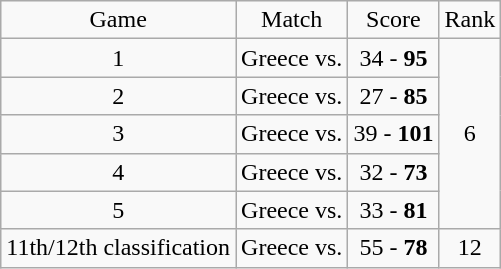<table class="wikitable">
<tr>
<td style="text-align:center;">Game</td>
<td style="text-align:center;">Match</td>
<td style="text-align:center;">Score</td>
<td style="text-align:center;">Rank</td>
</tr>
<tr>
<td style="text-align:center;">1</td>
<td>Greece vs. <strong></strong></td>
<td style="text-align:center;">34 - <strong>95</strong></td>
<td rowspan="5" style="text-align:center;">6</td>
</tr>
<tr>
<td style="text-align:center;">2</td>
<td>Greece vs. <strong></strong></td>
<td style="text-align:center;">27 - <strong>85</strong></td>
</tr>
<tr>
<td style="text-align:center;">3</td>
<td>Greece vs. <strong></strong></td>
<td style="text-align:center;">39 - <strong>101</strong></td>
</tr>
<tr>
<td style="text-align:center;">4</td>
<td>Greece vs. <strong></strong></td>
<td style="text-align:center;">32 - <strong>73</strong></td>
</tr>
<tr>
<td style="text-align:center;">5</td>
<td>Greece vs. <strong></strong></td>
<td style="text-align:center;">33 - <strong>81</strong></td>
</tr>
<tr>
<td style="text-align:center;">11th/12th classification</td>
<td>Greece vs. <strong></strong></td>
<td style="text-align:center;">55 - <strong>78</strong></td>
<td style="text-align:center;">12</td>
</tr>
</table>
